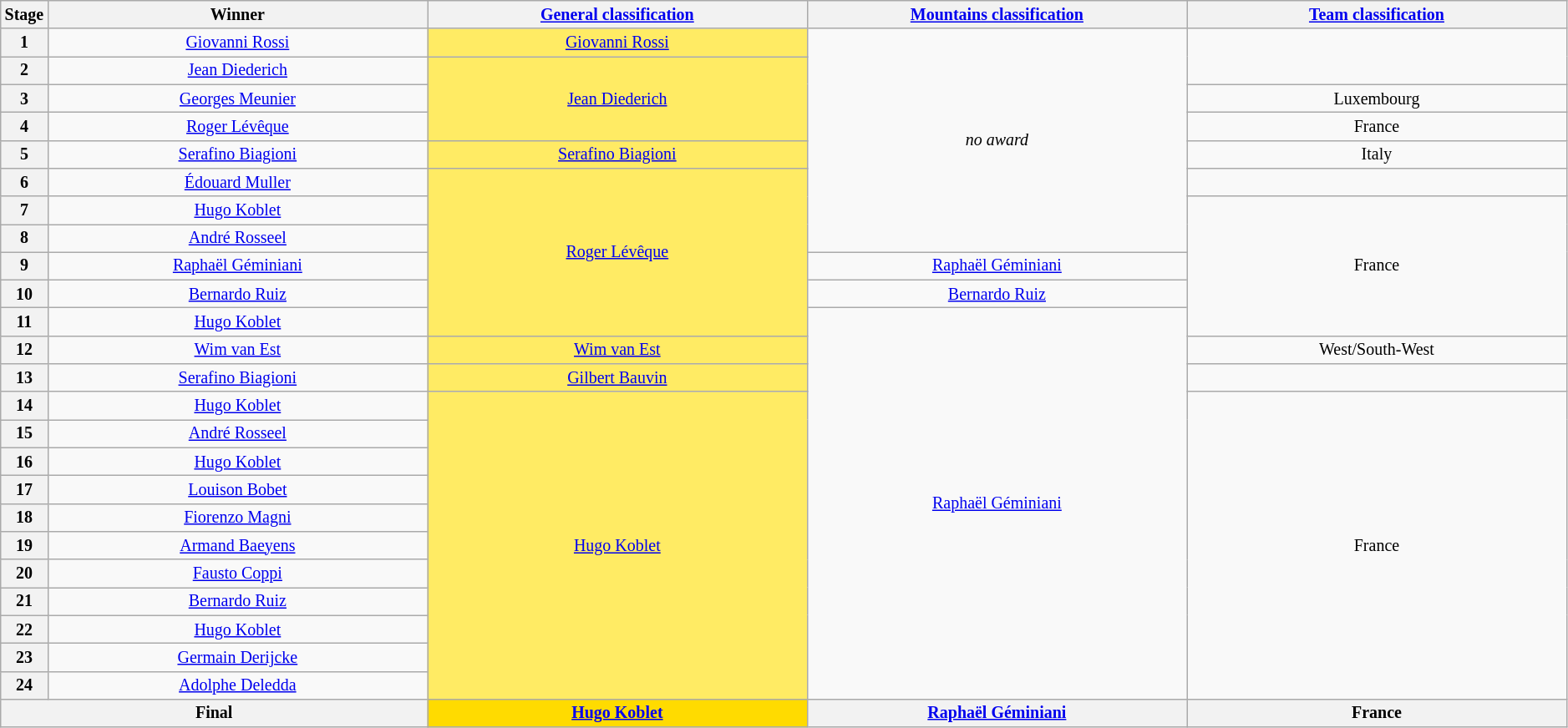<table class="wikitable" style="text-align:center; font-size:smaller; clear:both;">
<tr>
<th scope="col" style="width:1%;">Stage</th>
<th scope="col" style="width:24%;">Winner</th>
<th scope="col" style="width:24%;"><a href='#'>General classification</a><br></th>
<th scope="col" style="width:24%;"><a href='#'>Mountains classification</a></th>
<th scope="col" style="width:24%;"><a href='#'>Team classification</a></th>
</tr>
<tr>
<th scope="row">1</th>
<td><a href='#'>Giovanni Rossi</a></td>
<td style="background:#FFEB64;"><a href='#'>Giovanni Rossi</a></td>
<td rowspan="8"><em>no award</em></td>
<td rowspan="2"></td>
</tr>
<tr>
<th scope="row">2</th>
<td><a href='#'>Jean Diederich</a></td>
<td style="background:#FFEB64;" rowspan="3"><a href='#'>Jean Diederich</a></td>
</tr>
<tr>
<th scope="row">3</th>
<td><a href='#'>Georges Meunier</a></td>
<td>Luxembourg</td>
</tr>
<tr>
<th scope="row">4</th>
<td><a href='#'>Roger Lévêque</a></td>
<td>France</td>
</tr>
<tr>
<th scope="row">5</th>
<td><a href='#'>Serafino Biagioni</a></td>
<td style="background:#FFEB64;"><a href='#'>Serafino Biagioni</a></td>
<td>Italy</td>
</tr>
<tr>
<th scope="row">6</th>
<td><a href='#'>Édouard Muller</a></td>
<td style="background:#FFEB64;" rowspan="6"><a href='#'>Roger Lévêque</a></td>
<td></td>
</tr>
<tr>
<th scope="row">7</th>
<td><a href='#'>Hugo Koblet</a></td>
<td rowspan="5">France</td>
</tr>
<tr>
<th scope="row">8</th>
<td><a href='#'>André Rosseel</a></td>
</tr>
<tr>
<th scope="row">9</th>
<td><a href='#'>Raphaël Géminiani</a></td>
<td><a href='#'>Raphaël Géminiani</a></td>
</tr>
<tr>
<th scope="row">10</th>
<td><a href='#'>Bernardo Ruiz</a></td>
<td><a href='#'>Bernardo Ruiz</a></td>
</tr>
<tr>
<th scope="row">11</th>
<td><a href='#'>Hugo Koblet</a></td>
<td rowspan="14"><a href='#'>Raphaël Géminiani</a></td>
</tr>
<tr>
<th scope="row">12</th>
<td><a href='#'>Wim van Est</a></td>
<td style="background:#FFEB64;"><a href='#'>Wim van Est</a></td>
<td>West/South-West</td>
</tr>
<tr>
<th scope="row">13</th>
<td><a href='#'>Serafino Biagioni</a></td>
<td style="background:#FFEB64;"><a href='#'>Gilbert Bauvin</a></td>
<td></td>
</tr>
<tr>
<th scope="row">14</th>
<td><a href='#'>Hugo Koblet</a></td>
<td style="background:#FFEB64;" rowspan="11"><a href='#'>Hugo Koblet</a></td>
<td rowspan="11">France</td>
</tr>
<tr>
<th scope="row">15</th>
<td><a href='#'>André Rosseel</a></td>
</tr>
<tr>
<th scope="row">16</th>
<td><a href='#'>Hugo Koblet</a></td>
</tr>
<tr>
<th scope="row">17</th>
<td><a href='#'>Louison Bobet</a></td>
</tr>
<tr>
<th scope="row">18</th>
<td><a href='#'>Fiorenzo Magni</a></td>
</tr>
<tr>
<th scope="row">19</th>
<td><a href='#'>Armand Baeyens</a></td>
</tr>
<tr>
<th scope="row">20</th>
<td><a href='#'>Fausto Coppi</a></td>
</tr>
<tr>
<th scope="row">21</th>
<td><a href='#'>Bernardo Ruiz</a></td>
</tr>
<tr>
<th scope="row">22</th>
<td><a href='#'>Hugo Koblet</a></td>
</tr>
<tr>
<th scope="row">23</th>
<td><a href='#'>Germain Derijcke</a></td>
</tr>
<tr>
<th scope="row">24</th>
<td><a href='#'>Adolphe Deledda</a></td>
</tr>
<tr>
<th colspan="2">Final</th>
<th style="background:#FFDB00;"><a href='#'>Hugo Koblet</a></th>
<th><a href='#'>Raphaël Géminiani</a></th>
<th>France</th>
</tr>
</table>
